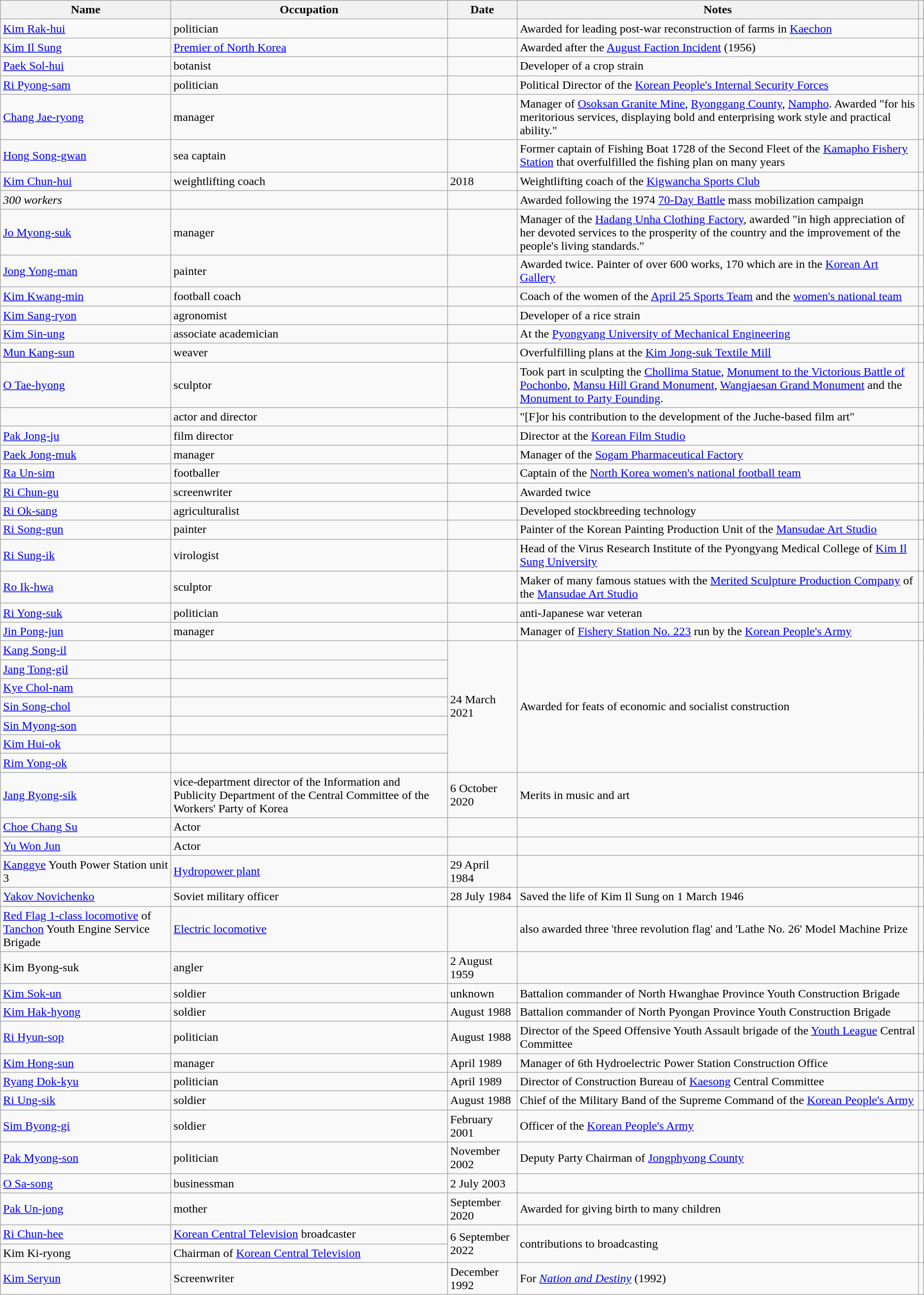<table class="wikitable sortable">
<tr>
<th>Name</th>
<th>Occupation</th>
<th>Date</th>
<th>Notes</th>
<th></th>
</tr>
<tr>
<td><a href='#'>Kim Rak-hui</a></td>
<td>politician</td>
<td></td>
<td>Awarded for leading post-war reconstruction of farms in <a href='#'>Kaechon</a></td>
<td></td>
</tr>
<tr>
<td><a href='#'>Kim Il Sung</a></td>
<td><a href='#'>Premier of North Korea</a></td>
<td></td>
<td>Awarded after the <a href='#'>August Faction Incident</a> (1956)</td>
<td></td>
</tr>
<tr>
<td><a href='#'>Paek Sol-hui</a></td>
<td>botanist</td>
<td></td>
<td>Developer of a crop strain</td>
<td></td>
</tr>
<tr>
<td><a href='#'>Ri Pyong-sam</a></td>
<td>politician</td>
<td></td>
<td>Political Director of the <a href='#'>Korean People's Internal Security Forces</a></td>
<td></td>
</tr>
<tr>
<td><a href='#'>Chang Jae-ryong</a></td>
<td>manager</td>
<td></td>
<td>Manager of <a href='#'>Osoksan Granite Mine</a>, <a href='#'>Ryonggang County</a>, <a href='#'>Nampho</a>. Awarded "for his meritorious services, displaying bold and enterprising work style and practical ability."</td>
<td></td>
</tr>
<tr>
<td><a href='#'>Hong Song-gwan</a></td>
<td>sea captain</td>
<td></td>
<td>Former captain of Fishing Boat 1728 of the Second Fleet of the <a href='#'>Kamapho Fishery Station</a> that overfulfilled the fishing plan on many years</td>
<td></td>
</tr>
<tr>
<td><a href='#'>Kim Chun-hui</a></td>
<td>weightlifting coach</td>
<td>2018</td>
<td>Weightlifting coach of the <a href='#'>Kigwancha Sports Club</a></td>
<td></td>
</tr>
<tr>
<td><em>300 workers</em></td>
<td></td>
<td></td>
<td>Awarded following the 1974 <a href='#'>70-Day Battle</a> mass mobilization campaign</td>
<td></td>
</tr>
<tr>
<td><a href='#'>Jo Myong-suk</a></td>
<td>manager</td>
<td></td>
<td>Manager of the <a href='#'>Hadang Unha Clothing Factory</a>, awarded "in high appreciation of her devoted services to the prosperity of the country and the improvement of the people's living standards."</td>
<td></td>
</tr>
<tr>
<td><a href='#'>Jong Yong-man</a></td>
<td>painter</td>
<td></td>
<td>Awarded twice. Painter of over 600 works, 170 which are in the <a href='#'>Korean Art Gallery</a></td>
<td></td>
</tr>
<tr>
<td><a href='#'>Kim Kwang-min</a></td>
<td>football coach</td>
<td></td>
<td>Coach of the women of the <a href='#'>April 25 Sports Team</a> and the <a href='#'>women's national team</a></td>
<td></td>
</tr>
<tr>
<td><a href='#'>Kim Sang-ryon</a></td>
<td>agronomist</td>
<td></td>
<td>Developer of a rice strain</td>
<td></td>
</tr>
<tr>
<td><a href='#'>Kim Sin-ung</a></td>
<td>associate academician</td>
<td></td>
<td>At the <a href='#'>Pyongyang University of Mechanical Engineering</a></td>
<td></td>
</tr>
<tr>
<td><a href='#'>Mun Kang-sun</a></td>
<td>weaver</td>
<td></td>
<td>Overfulfilling plans at the <a href='#'>Kim Jong-suk Textile Mill</a></td>
<td></td>
</tr>
<tr>
<td><a href='#'>O Tae-hyong</a></td>
<td>sculptor</td>
<td></td>
<td>Took part in sculpting the <a href='#'>Chollima Statue</a>, <a href='#'>Monument to the Victorious Battle of Pochonbo</a>, <a href='#'>Mansu Hill Grand Monument</a>, <a href='#'>Wangjaesan Grand Monument</a> and the <a href='#'>Monument to Party Founding</a>.</td>
<td></td>
</tr>
<tr>
<td></td>
<td>actor and director</td>
<td></td>
<td>"[F]or his contribution to the development of the Juche-based film art"</td>
<td></td>
</tr>
<tr>
<td><a href='#'>Pak Jong-ju</a></td>
<td>film director</td>
<td></td>
<td>Director at the <a href='#'>Korean Film Studio</a></td>
<td></td>
</tr>
<tr>
<td><a href='#'>Paek Jong-muk</a></td>
<td>manager</td>
<td></td>
<td>Manager of the <a href='#'>Sogam Pharmaceutical Factory</a></td>
<td></td>
</tr>
<tr>
<td><a href='#'>Ra Un-sim</a></td>
<td>footballer</td>
<td></td>
<td>Captain of the <a href='#'>North Korea women's national football team</a></td>
<td></td>
</tr>
<tr>
<td><a href='#'>Ri Chun-gu</a></td>
<td>screenwriter</td>
<td></td>
<td>Awarded twice</td>
<td></td>
</tr>
<tr>
<td><a href='#'>Ri Ok-sang</a></td>
<td>agriculturalist</td>
<td></td>
<td>Developed stockbreeding technology</td>
<td></td>
</tr>
<tr>
<td><a href='#'>Ri Song-gun</a></td>
<td>painter</td>
<td></td>
<td>Painter of the Korean Painting Production Unit of the <a href='#'>Mansudae Art Studio</a></td>
<td></td>
</tr>
<tr>
<td><a href='#'>Ri Sung-ik</a></td>
<td>virologist</td>
<td></td>
<td>Head of the Virus Research Institute of the Pyongyang Medical College of <a href='#'>Kim Il Sung University</a></td>
<td></td>
</tr>
<tr>
<td><a href='#'>Ro Ik-hwa</a></td>
<td>sculptor</td>
<td></td>
<td>Maker of many famous statues with the <a href='#'>Merited Sculpture Production Company</a> of the <a href='#'>Mansudae Art Studio</a></td>
<td></td>
</tr>
<tr>
<td><a href='#'>Ri Yong-suk</a></td>
<td>politician</td>
<td></td>
<td>anti-Japanese war veteran</td>
<td></td>
</tr>
<tr>
<td><a href='#'>Jin Pong-jun</a></td>
<td>manager</td>
<td></td>
<td>Manager of <a href='#'>Fishery Station No. 223</a> run by the <a href='#'>Korean People's Army</a></td>
<td></td>
</tr>
<tr>
<td><a href='#'>Kang Song-il</a></td>
<td></td>
<td rowspan="7">24 March 2021</td>
<td rowspan="7">Awarded for feats of economic and socialist construction</td>
<td rowspan="7"></td>
</tr>
<tr>
<td><a href='#'>Jang Tong-gil</a></td>
<td></td>
</tr>
<tr>
<td><a href='#'>Kye Chol-nam</a></td>
<td></td>
</tr>
<tr>
<td><a href='#'>Sin Song-chol</a></td>
<td></td>
</tr>
<tr>
<td><a href='#'>Sin Myong-son</a></td>
<td></td>
</tr>
<tr>
<td><a href='#'>Kim Hui-ok</a></td>
<td></td>
</tr>
<tr>
<td><a href='#'>Rim Yong-ok</a></td>
<td></td>
</tr>
<tr>
<td><a href='#'>Jang Ryong-sik</a></td>
<td>vice-department director of the Information and Publicity Department of the Central Committee of the Workers' Party of Korea</td>
<td>6 October 2020</td>
<td>Merits in music and art</td>
<td></td>
</tr>
<tr>
<td><a href='#'>Choe Chang Su</a></td>
<td>Actor</td>
<td></td>
<td></td>
<td></td>
</tr>
<tr>
<td><a href='#'>Yu Won Jun</a></td>
<td>Actor</td>
<td></td>
<td></td>
<td></td>
</tr>
<tr>
<td><a href='#'>Kanggye</a> Youth Power Station unit 3</td>
<td><a href='#'>Hydropower plant</a></td>
<td>29 April 1984</td>
<td></td>
<td></td>
</tr>
<tr>
<td><a href='#'>Yakov Novichenko</a></td>
<td>Soviet military officer</td>
<td>28 July 1984</td>
<td>Saved the life of Kim Il Sung on 1 March 1946</td>
<td></td>
</tr>
<tr>
<td><a href='#'>Red Flag 1-class locomotive</a> of <a href='#'>Tanchon</a> Youth Engine Service Brigade</td>
<td><a href='#'>Electric locomotive</a></td>
<td></td>
<td>also awarded three 'three revolution flag' and 'Lathe No. 26' Model Machine Prize</td>
<td></td>
</tr>
<tr>
<td>Kim Byong-suk</td>
<td>angler</td>
<td>2 August 1959</td>
<td></td>
<td></td>
</tr>
<tr>
<td><a href='#'>Kim Sok-un</a></td>
<td>soldier</td>
<td>unknown</td>
<td>Battalion commander of North Hwanghae Province Youth Construction Brigade</td>
<td></td>
</tr>
<tr>
<td><a href='#'>Kim Hak-hyong</a></td>
<td>soldier</td>
<td>August 1988</td>
<td>Battalion commander of North Pyongan Province Youth Construction Brigade</td>
<td></td>
</tr>
<tr>
<td><a href='#'>Ri Hyun-sop</a></td>
<td>politician</td>
<td>August 1988</td>
<td>Director of the Speed Offensive Youth Assault brigade of the <a href='#'>Youth League</a> Central Committee</td>
<td></td>
</tr>
<tr>
<td><a href='#'>Kim Hong-sun</a></td>
<td>manager</td>
<td>April 1989</td>
<td>Manager of 6th Hydroelectric Power Station Construction Office</td>
<td></td>
</tr>
<tr>
<td><a href='#'>Ryang Dok-kyu</a></td>
<td>politician</td>
<td>April 1989</td>
<td>Director of Construction Bureau of <a href='#'>Kaesong</a> Central Committee</td>
<td></td>
</tr>
<tr>
<td><a href='#'>Ri Ung-sik</a></td>
<td>soldier</td>
<td>August 1988</td>
<td>Chief of the Military Band of the Supreme Command of the <a href='#'>Korean People's Army</a></td>
<td></td>
</tr>
<tr>
<td><a href='#'>Sim Byong-gi</a></td>
<td>soldier</td>
<td>February 2001</td>
<td>Officer of the <a href='#'>Korean People's Army</a></td>
<td></td>
</tr>
<tr>
<td><a href='#'>Pak Myong-son</a></td>
<td>politician</td>
<td>November 2002</td>
<td>Deputy Party Chairman of <a href='#'>Jongphyong County</a></td>
<td></td>
</tr>
<tr>
<td><a href='#'>O Sa-song</a></td>
<td>businessman</td>
<td>2 July 2003</td>
<td></td>
<td></td>
</tr>
<tr>
<td><a href='#'>Pak Un-jong</a></td>
<td>mother</td>
<td>September 2020</td>
<td>Awarded for giving birth to many children</td>
<td></td>
</tr>
<tr>
<td><a href='#'>Ri Chun-hee</a></td>
<td><a href='#'>Korean Central Television</a> broadcaster</td>
<td rowspan="2">6 September 2022</td>
<td rowspan="2">contributions to broadcasting</td>
<td rowspan="2"></td>
</tr>
<tr>
<td>Kim Ki-ryong</td>
<td>Chairman of <a href='#'>Korean Central Television</a></td>
</tr>
<tr>
<td><a href='#'>Kim Seryun</a></td>
<td>Screenwriter</td>
<td>December 1992</td>
<td>For <em><a href='#'>Nation and Destiny</a></em> (1992)</td>
<td></td>
</tr>
</table>
